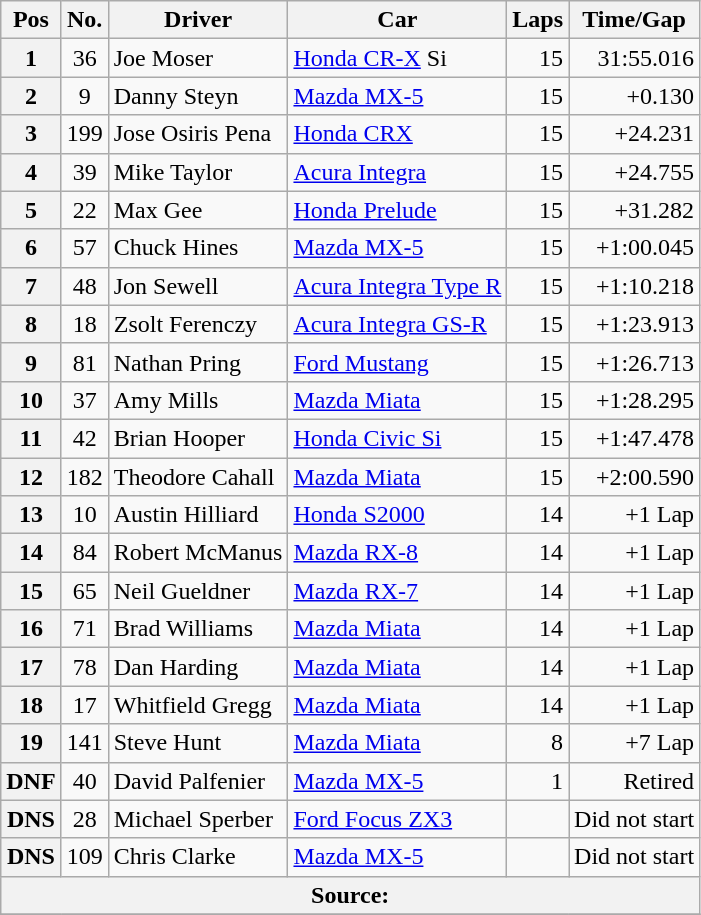<table class="wikitable">
<tr>
<th>Pos</th>
<th>No.</th>
<th>Driver</th>
<th>Car</th>
<th>Laps</th>
<th>Time/Gap</th>
</tr>
<tr>
<th>1</th>
<td align=center>36</td>
<td> Joe Moser</td>
<td><a href='#'>Honda CR-X</a> Si</td>
<td align=right>15</td>
<td align=right>31:55.016</td>
</tr>
<tr>
<th>2</th>
<td align=center>9</td>
<td> Danny Steyn</td>
<td><a href='#'>Mazda MX-5</a></td>
<td align=right>15</td>
<td align=right>+0.130</td>
</tr>
<tr>
<th>3</th>
<td align=center>199</td>
<td> Jose Osiris Pena</td>
<td><a href='#'>Honda CRX</a></td>
<td align=right>15</td>
<td align=right>+24.231</td>
</tr>
<tr>
<th>4</th>
<td align=center>39</td>
<td> Mike Taylor</td>
<td><a href='#'>Acura Integra</a></td>
<td align=right>15</td>
<td align=right>+24.755</td>
</tr>
<tr>
<th>5</th>
<td align=center>22</td>
<td> Max Gee</td>
<td><a href='#'>Honda Prelude</a></td>
<td align=right>15</td>
<td align=right>+31.282</td>
</tr>
<tr>
<th>6</th>
<td align=center>57</td>
<td> Chuck Hines</td>
<td><a href='#'>Mazda MX-5</a></td>
<td align=right>15</td>
<td align=right>+1:00.045</td>
</tr>
<tr>
<th>7</th>
<td align=center>48</td>
<td> Jon Sewell</td>
<td><a href='#'>Acura Integra Type R</a></td>
<td align=right>15</td>
<td align=right>+1:10.218</td>
</tr>
<tr>
<th>8</th>
<td align=center>18</td>
<td> Zsolt Ferenczy</td>
<td><a href='#'>Acura Integra GS-R</a></td>
<td align=right>15</td>
<td align=right>+1:23.913</td>
</tr>
<tr>
<th>9</th>
<td align=center>81</td>
<td> Nathan Pring</td>
<td><a href='#'>Ford Mustang</a></td>
<td align=right>15</td>
<td align=right>+1:26.713</td>
</tr>
<tr>
<th>10</th>
<td align=center>37</td>
<td> Amy Mills</td>
<td><a href='#'>Mazda Miata</a></td>
<td align=right>15</td>
<td align=right>+1:28.295</td>
</tr>
<tr>
<th>11</th>
<td align=center>42</td>
<td> Brian Hooper</td>
<td><a href='#'>Honda Civic Si</a></td>
<td align=right>15</td>
<td align=right>+1:47.478</td>
</tr>
<tr>
<th>12</th>
<td align=center>182</td>
<td> Theodore Cahall</td>
<td><a href='#'>Mazda Miata</a></td>
<td align=right>15</td>
<td align=right>+2:00.590</td>
</tr>
<tr>
<th>13</th>
<td align=center>10</td>
<td> Austin Hilliard</td>
<td><a href='#'>Honda S2000</a></td>
<td align=right>14</td>
<td align=right>+1 Lap</td>
</tr>
<tr>
<th>14</th>
<td align=center>84</td>
<td> Robert McManus</td>
<td><a href='#'>Mazda RX-8</a></td>
<td align=right>14</td>
<td align=right>+1 Lap</td>
</tr>
<tr>
<th>15</th>
<td align=center>65</td>
<td> Neil Gueldner</td>
<td><a href='#'>Mazda RX-7</a></td>
<td align=right>14</td>
<td align=right>+1 Lap</td>
</tr>
<tr>
<th>16</th>
<td align=center>71</td>
<td> Brad Williams</td>
<td><a href='#'>Mazda Miata</a></td>
<td align=right>14</td>
<td align=right>+1 Lap</td>
</tr>
<tr>
<th>17</th>
<td align=center>78</td>
<td> Dan Harding</td>
<td><a href='#'>Mazda Miata</a></td>
<td align=right>14</td>
<td align=right>+1 Lap</td>
</tr>
<tr>
<th>18</th>
<td align=center>17</td>
<td> Whitfield Gregg</td>
<td><a href='#'>Mazda Miata</a></td>
<td align=right>14</td>
<td align=right>+1 Lap</td>
</tr>
<tr>
<th>19</th>
<td align=center>141</td>
<td> Steve Hunt</td>
<td><a href='#'>Mazda Miata</a></td>
<td align=right>8</td>
<td align=right>+7 Lap</td>
</tr>
<tr>
<th>DNF</th>
<td align=center>40</td>
<td> David Palfenier</td>
<td><a href='#'>Mazda MX-5</a></td>
<td align=right>1</td>
<td align=right>Retired</td>
</tr>
<tr>
<th>DNS</th>
<td align=center>28</td>
<td> Michael Sperber</td>
<td><a href='#'>Ford Focus ZX3</a></td>
<td align=right></td>
<td align=right>Did not start</td>
</tr>
<tr>
<th>DNS</th>
<td align=center>109</td>
<td> Chris Clarke</td>
<td><a href='#'>Mazda MX-5</a></td>
<td align=right></td>
<td align=right>Did not start</td>
</tr>
<tr>
<th colspan=6>Source:</th>
</tr>
<tr>
</tr>
</table>
